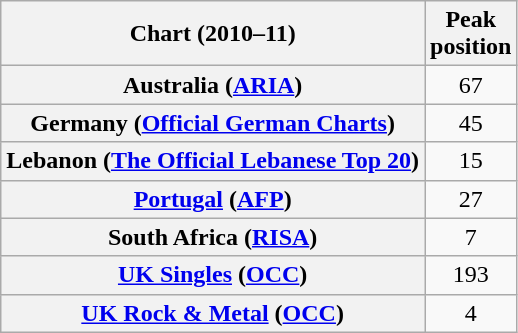<table class="wikitable sortable plainrowheaders" style="text-align:center">
<tr>
<th scope="col">Chart (2010–11)</th>
<th scope="col">Peak<br>position</th>
</tr>
<tr>
<th scope="row">Australia (<a href='#'>ARIA</a>)</th>
<td>67</td>
</tr>
<tr>
<th scope="row">Germany (<a href='#'>Official German Charts</a>)</th>
<td>45</td>
</tr>
<tr>
<th scope="row">Lebanon (<a href='#'>The Official Lebanese Top 20</a>)</th>
<td>15</td>
</tr>
<tr>
<th scope="row"><a href='#'>Portugal</a> (<a href='#'>AFP</a>)</th>
<td>27</td>
</tr>
<tr>
<th scope="row">South Africa (<a href='#'>RISA</a>)</th>
<td>7</td>
</tr>
<tr>
<th scope="row"><a href='#'>UK Singles</a> (<a href='#'>OCC</a>)</th>
<td>193</td>
</tr>
<tr>
<th scope="row"><a href='#'>UK Rock & Metal</a> (<a href='#'>OCC</a>)</th>
<td>4</td>
</tr>
</table>
